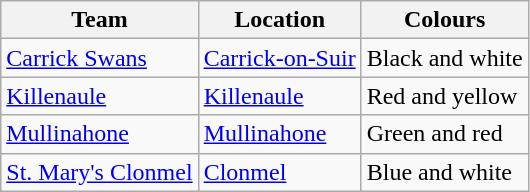<table class="wikitable sortable">
<tr>
<th>Team</th>
<th>Location</th>
<th>Colours</th>
</tr>
<tr>
<td><a href='#'>Carrick Swans</a></td>
<td><a href='#'>Carrick-on-Suir</a></td>
<td>Black and white</td>
</tr>
<tr>
<td><a href='#'>Killenaule</a></td>
<td><a href='#'>Killenaule</a></td>
<td>Red and yellow</td>
</tr>
<tr>
<td><a href='#'>Mullinahone</a></td>
<td><a href='#'>Mullinahone</a></td>
<td>Green and red</td>
</tr>
<tr>
<td><a href='#'>St. Mary's Clonmel</a></td>
<td><a href='#'>Clonmel</a></td>
<td>Blue and white</td>
</tr>
</table>
